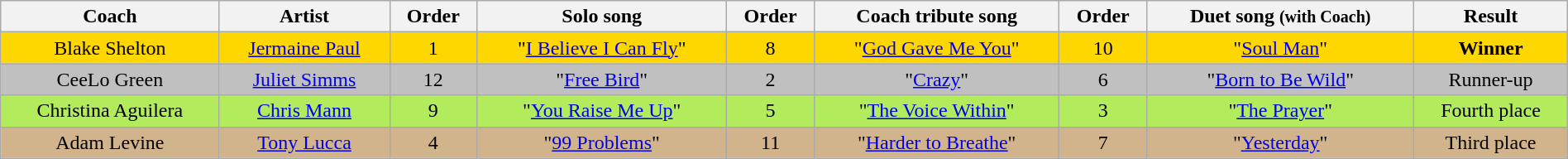<table class="wikitable" style="text-align:center; width:100%;">
<tr>
<th>Coach</th>
<th>Artist</th>
<th>Order</th>
<th>Solo song</th>
<th>Order</th>
<th>Coach tribute song</th>
<th>Order</th>
<th>Duet song <small>(with Coach)</small></th>
<th>Result</th>
</tr>
<tr style="background:gold;">
<td>Blake Shelton</td>
<td><a href='#'>Jermaine Paul</a></td>
<td>1</td>
<td>"<a href='#'>I Believe I Can Fly</a>"</td>
<td>8</td>
<td>"<a href='#'>God Gave Me You</a>"</td>
<td>10</td>
<td>"<a href='#'>Soul Man</a>"</td>
<td><strong>Winner</strong></td>
</tr>
<tr style="background:silver;">
<td>CeeLo Green</td>
<td><a href='#'>Juliet Simms</a></td>
<td>12</td>
<td>"<a href='#'>Free Bird</a>"</td>
<td>2</td>
<td>"<a href='#'>Crazy</a>"</td>
<td>6</td>
<td>"<a href='#'>Born to Be Wild</a>"</td>
<td>Runner-up</td>
</tr>
<tr style="background:#B2EC5D;">
<td>Christina Aguilera</td>
<td><a href='#'>Chris Mann</a></td>
<td>9</td>
<td>"<a href='#'>You Raise Me Up</a>"</td>
<td>5</td>
<td>"<a href='#'>The Voice Within</a>"</td>
<td>3</td>
<td>"<a href='#'>The Prayer</a>"</td>
<td>Fourth place</td>
</tr>
<tr style="background:tan;">
<td>Adam Levine</td>
<td><a href='#'>Tony Lucca</a></td>
<td>4</td>
<td>"<a href='#'>99 Problems</a>"</td>
<td>11</td>
<td>"<a href='#'>Harder to Breathe</a>"</td>
<td>7</td>
<td>"<a href='#'>Yesterday</a>"</td>
<td>Third place</td>
</tr>
</table>
